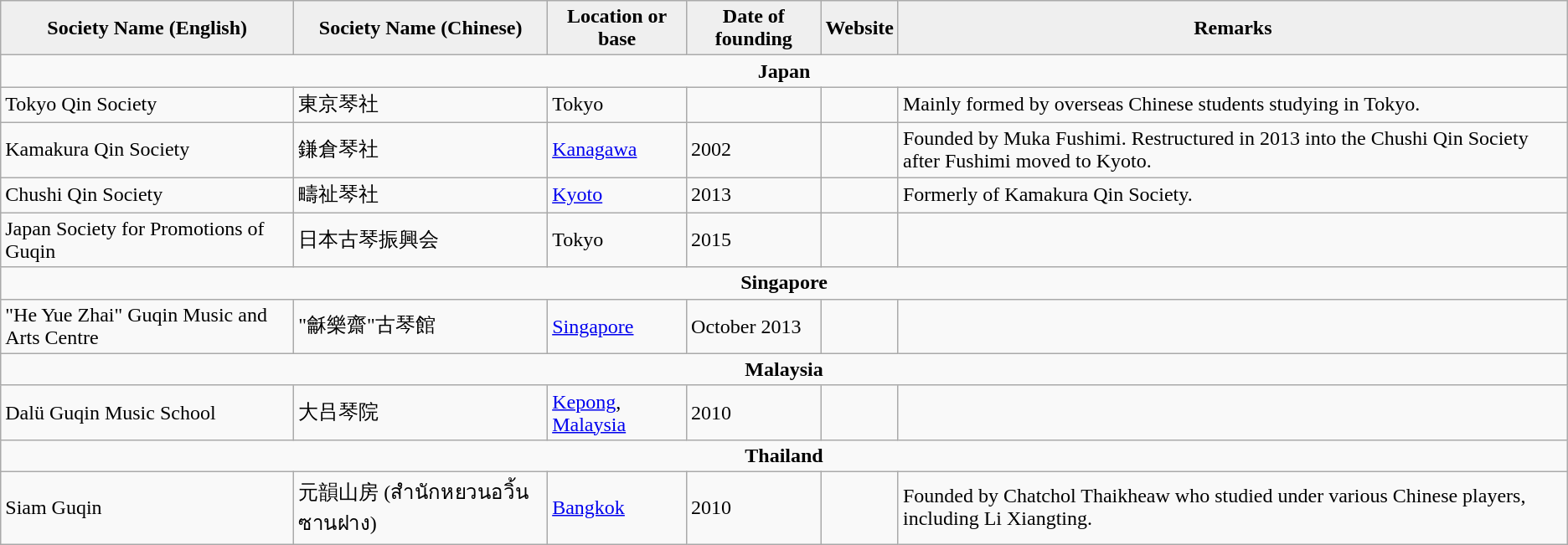<table class="wikitable">
<tr>
<th style="background:#efefef;">Society Name (English)</th>
<th style="background:#efefef;">Society Name (Chinese)</th>
<th style="background:#efefef;">Location or base</th>
<th style="background:#efefef;">Date of founding</th>
<th style="background:#efefef;">Website</th>
<th style="background:#efefef;">Remarks</th>
</tr>
<tr>
<td colspan="9" align="center"><strong>Japan</strong></td>
</tr>
<tr>
<td>Tokyo Qin Society</td>
<td>東京琴社</td>
<td>Tokyo</td>
<td></td>
<td></td>
<td>Mainly formed by overseas Chinese students studying in Tokyo.</td>
</tr>
<tr>
<td>Kamakura Qin Society</td>
<td>鎌倉琴社</td>
<td><a href='#'>Kanagawa</a></td>
<td>2002</td>
<td></td>
<td>Founded by Muka Fushimi. Restructured in 2013 into the Chushi Qin Society after Fushimi moved to Kyoto.</td>
</tr>
<tr>
<td>Chushi Qin Society</td>
<td>疇祉琴社</td>
<td><a href='#'>Kyoto</a></td>
<td>2013</td>
<td></td>
<td>Formerly of Kamakura Qin Society.</td>
</tr>
<tr>
<td>Japan Society for Promotions of Guqin</td>
<td>日本古琴振興会</td>
<td>Tokyo</td>
<td>2015</td>
<td></td>
<td></td>
</tr>
<tr>
<td colspan="9" align="center"><strong>Singapore</strong></td>
</tr>
<tr>
<td>"He Yue Zhai" Guqin Music and Arts Centre</td>
<td>"龢樂齋"古琴館</td>
<td><a href='#'>Singapore</a></td>
<td>October 2013</td>
<td></td>
<td></td>
</tr>
<tr>
<td colspan="9" align="center"><strong>Malaysia</strong></td>
</tr>
<tr>
<td>Dalü Guqin Music School</td>
<td>大吕琴院</td>
<td><a href='#'>Kepong</a>, <a href='#'>Malaysia</a></td>
<td>2010</td>
<td></td>
<td></td>
</tr>
<tr>
<td colspan="9" align="center"><strong>Thailand</strong></td>
</tr>
<tr>
<td>Siam Guqin</td>
<td>元韻山房 (สำนักหยวนอวิ้นซานฝาง)</td>
<td><a href='#'>Bangkok</a></td>
<td>2010</td>
<td></td>
<td>Founded by Chatchol Thaikheaw who studied under various Chinese players, including Li Xiangting.</td>
</tr>
</table>
